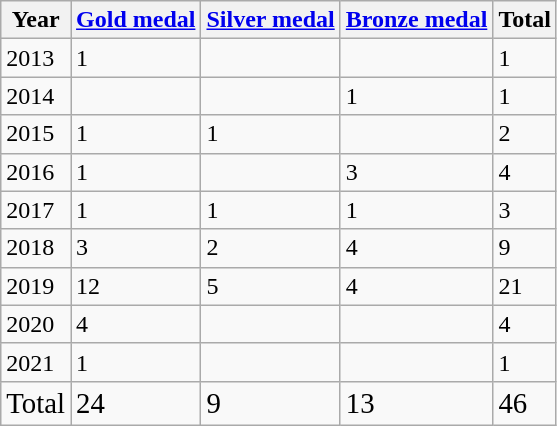<table class="wikitable">
<tr>
<th>Year</th>
<th><a href='#'>Gold medal</a></th>
<th><a href='#'>Silver medal</a></th>
<th><a href='#'>Bronze medal</a></th>
<th>Total</th>
</tr>
<tr>
<td>2013</td>
<td>1</td>
<td></td>
<td></td>
<td>1</td>
</tr>
<tr>
<td>2014</td>
<td></td>
<td></td>
<td>1</td>
<td>1</td>
</tr>
<tr>
<td>2015</td>
<td>1</td>
<td>1</td>
<td></td>
<td>2</td>
</tr>
<tr>
<td>2016</td>
<td>1</td>
<td></td>
<td>3</td>
<td>4</td>
</tr>
<tr>
<td>2017</td>
<td>1</td>
<td>1</td>
<td>1</td>
<td>3</td>
</tr>
<tr>
<td>2018</td>
<td>3</td>
<td>2</td>
<td>4</td>
<td>9</td>
</tr>
<tr>
<td>2019</td>
<td>12</td>
<td>5</td>
<td>4</td>
<td>21</td>
</tr>
<tr>
<td>2020</td>
<td>4</td>
<td></td>
<td></td>
<td>4</td>
</tr>
<tr>
<td>2021</td>
<td>1</td>
<td></td>
<td></td>
<td>1</td>
</tr>
<tr>
<td><big>Total</big></td>
<td><big> 24 </big></td>
<td><big> 9 </big></td>
<td><big> 13 </big></td>
<td><big> 46 </big></td>
</tr>
</table>
